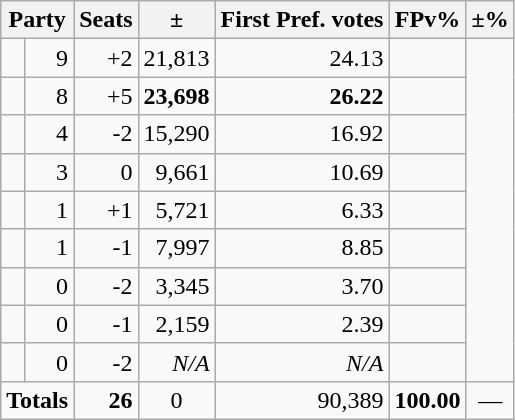<table class=wikitable>
<tr>
<th colspan=2 align=center>Party</th>
<th valign=top>Seats</th>
<th valign=top>±</th>
<th valign=top>First Pref. votes</th>
<th valign=top>FPv%</th>
<th valign=top>±%</th>
</tr>
<tr>
<td></td>
<td align=right>9</td>
<td align=right>+2</td>
<td align=right>21,813</td>
<td align=right>24.13</td>
<td align=right></td>
</tr>
<tr>
<td></td>
<td align=right>8</td>
<td align=right>+5</td>
<td align=right><strong>23,698</strong></td>
<td align=right><strong>26.22</strong></td>
<td align=right></td>
</tr>
<tr>
<td></td>
<td align=right>4</td>
<td align=right>-2</td>
<td align=right>15,290</td>
<td align=right>16.92</td>
<td align=right></td>
</tr>
<tr>
<td></td>
<td align=right>3</td>
<td align=right>0</td>
<td align=right>9,661</td>
<td align=right>10.69</td>
<td align=right></td>
</tr>
<tr>
<td></td>
<td align=right>1</td>
<td align=right>+1</td>
<td align=right>5,721</td>
<td align=right>6.33</td>
<td align=right></td>
</tr>
<tr>
<td></td>
<td align=right>1</td>
<td align=right>-1</td>
<td align=right>7,997</td>
<td align=right>8.85</td>
<td align=right></td>
</tr>
<tr>
<td></td>
<td align=right>0</td>
<td align=right>-2</td>
<td align=right>3,345</td>
<td align=right>3.70</td>
<td align=right></td>
</tr>
<tr>
<td></td>
<td align=right>0</td>
<td align=right>-1</td>
<td align=right>2,159</td>
<td align=right>2.39</td>
<td align=right></td>
</tr>
<tr>
<td></td>
<td align=right>0</td>
<td align=right>-2</td>
<td align=right><em>N/A</em></td>
<td align=right><em>N/A</em></td>
<td align=right></td>
</tr>
<tr>
<td colspan=2 align=center><strong>Totals</strong></td>
<td align=right><strong>26</strong></td>
<td align=center>0</td>
<td align=right>90,389</td>
<td align=center><strong>100.00</strong></td>
<td align=center>—</td>
</tr>
</table>
